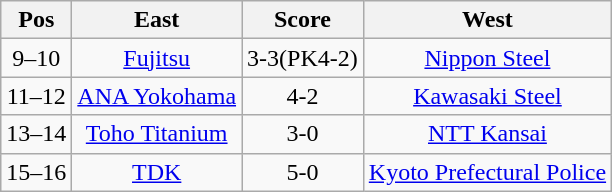<table class="wikitable" style="text-align: center;">
<tr>
<th>Pos</th>
<th>East</th>
<th>Score</th>
<th>West</th>
</tr>
<tr>
<td>9–10</td>
<td><a href='#'>Fujitsu</a></td>
<td>3-3(PK4-2)</td>
<td><a href='#'>Nippon Steel</a></td>
</tr>
<tr>
<td>11–12</td>
<td><a href='#'>ANA Yokohama</a></td>
<td>4-2</td>
<td><a href='#'>Kawasaki Steel</a></td>
</tr>
<tr>
<td>13–14</td>
<td><a href='#'>Toho Titanium</a></td>
<td>3-0</td>
<td><a href='#'>NTT Kansai</a></td>
</tr>
<tr>
<td>15–16</td>
<td><a href='#'>TDK</a></td>
<td>5-0</td>
<td><a href='#'>Kyoto Prefectural Police</a></td>
</tr>
</table>
